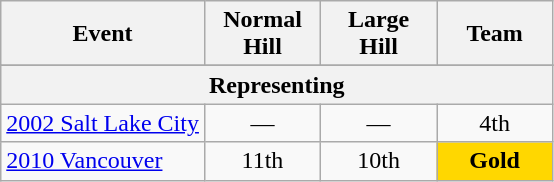<table class="wikitable" style="text-align: center; text-align: center; href:2005–06 FIS Ski Jumping World Cup">
<tr>
<th>Event</th>
<th style="width:70px;">Normal Hill</th>
<th style="width:70px;">Large Hill</th>
<th style="width:70px;">Team</th>
</tr>
<tr style="width:70px;" |Team>
</tr>
<tr>
<th colspan="6">Representing </th>
</tr>
<tr>
<td> <a href='#'>2002 Salt Lake City</a></td>
<td>—</td>
<td>—</td>
<td>4th</td>
</tr>
<tr>
<td align="left"> <a href='#'>2010 Vancouver</a></td>
<td>11th</td>
<td>10th</td>
<td style="background:gold; width:70px;"><strong>Gold</strong></td>
</tr>
</table>
